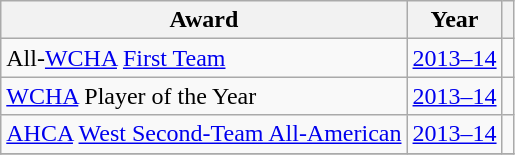<table class="wikitable">
<tr>
<th>Award</th>
<th>Year</th>
<th></th>
</tr>
<tr>
<td>All-<a href='#'>WCHA</a> <a href='#'>First Team</a></td>
<td><a href='#'>2013–14</a></td>
<td></td>
</tr>
<tr>
<td><a href='#'>WCHA</a> Player of the Year</td>
<td><a href='#'>2013–14</a></td>
<td></td>
</tr>
<tr>
<td><a href='#'>AHCA</a> <a href='#'>West Second-Team All-American</a></td>
<td><a href='#'>2013–14</a></td>
<td></td>
</tr>
<tr>
</tr>
</table>
